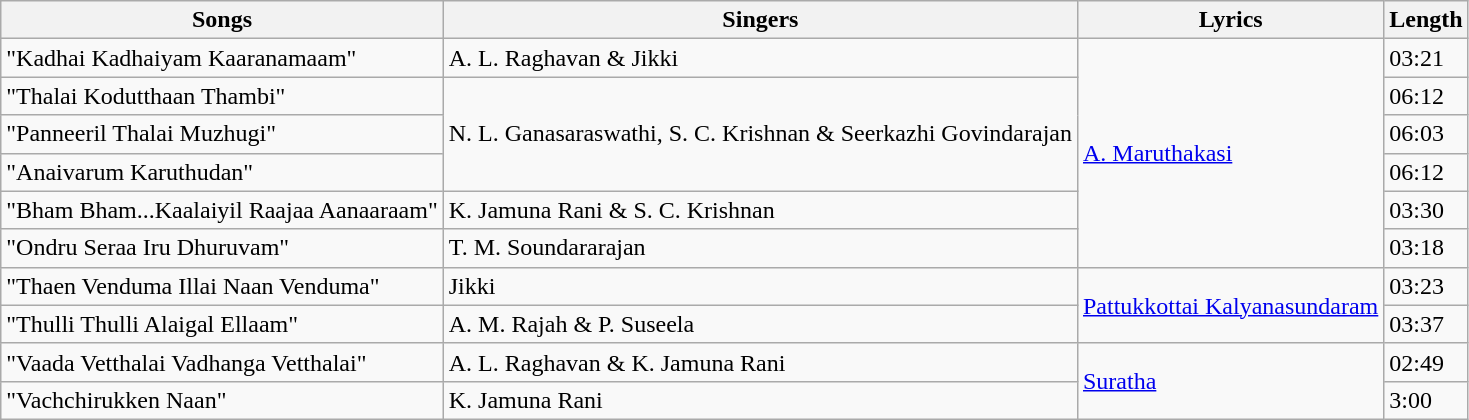<table class="wikitable">
<tr>
<th>Songs</th>
<th>Singers</th>
<th>Lyrics</th>
<th>Length</th>
</tr>
<tr>
<td>"Kadhai Kadhaiyam Kaaranamaam"</td>
<td>A. L. Raghavan & Jikki</td>
<td rowspan=6><a href='#'>A. Maruthakasi</a></td>
<td>03:21</td>
</tr>
<tr>
<td>"Thalai Kodutthaan Thambi"</td>
<td rowspan=3>N. L. Ganasaraswathi, S. C. Krishnan & Seerkazhi Govindarajan</td>
<td>06:12</td>
</tr>
<tr>
<td>"Panneeril Thalai Muzhugi"</td>
<td>06:03</td>
</tr>
<tr>
<td>"Anaivarum Karuthudan"</td>
<td>06:12</td>
</tr>
<tr>
<td>"Bham Bham...Kaalaiyil Raajaa Aanaaraam"</td>
<td>K. Jamuna Rani & S. C. Krishnan</td>
<td>03:30</td>
</tr>
<tr>
<td>"Ondru Seraa Iru Dhuruvam"</td>
<td>T. M. Soundararajan</td>
<td>03:18</td>
</tr>
<tr>
<td>"Thaen Venduma Illai Naan Venduma"</td>
<td>Jikki</td>
<td rowspan=2><a href='#'>Pattukkottai Kalyanasundaram</a></td>
<td>03:23</td>
</tr>
<tr>
<td>"Thulli Thulli Alaigal Ellaam"</td>
<td>A. M. Rajah & P. Suseela</td>
<td>03:37</td>
</tr>
<tr>
<td>"Vaada Vetthalai Vadhanga Vetthalai"</td>
<td>A. L. Raghavan & K. Jamuna Rani</td>
<td rowspan=2><a href='#'>Suratha</a></td>
<td>02:49</td>
</tr>
<tr>
<td>"Vachchirukken Naan"</td>
<td>K. Jamuna Rani</td>
<td>3:00</td>
</tr>
</table>
